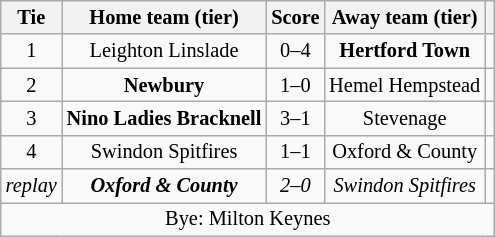<table class="wikitable" style="text-align:center; font-size:85%">
<tr>
<th>Tie</th>
<th>Home team (tier)</th>
<th>Score</th>
<th>Away team (tier)</th>
<th></th>
</tr>
<tr>
<td align="center">1</td>
<td>Leighton Linslade</td>
<td align="center">0–4</td>
<td><strong>Hertford Town</strong></td>
<td></td>
</tr>
<tr>
<td align="center">2</td>
<td><strong>Newbury</strong></td>
<td align="center">1–0</td>
<td>Hemel Hempstead</td>
<td></td>
</tr>
<tr>
<td align="center">3</td>
<td><strong>Nino Ladies Bracknell</strong></td>
<td align="center">3–1</td>
<td>Stevenage</td>
<td></td>
</tr>
<tr>
<td align="center">4</td>
<td>Swindon Spitfires</td>
<td align="center">1–1 </td>
<td>Oxford & County</td>
<td></td>
</tr>
<tr>
<td align="center"><em>replay</em></td>
<td><strong><em>Oxford & County</em></strong></td>
<td align="center"><em>2–0</em></td>
<td><em>Swindon Spitfires</em></td>
<td></td>
</tr>
<tr>
<td colspan="5" align="center">Bye: Milton Keynes</td>
</tr>
</table>
